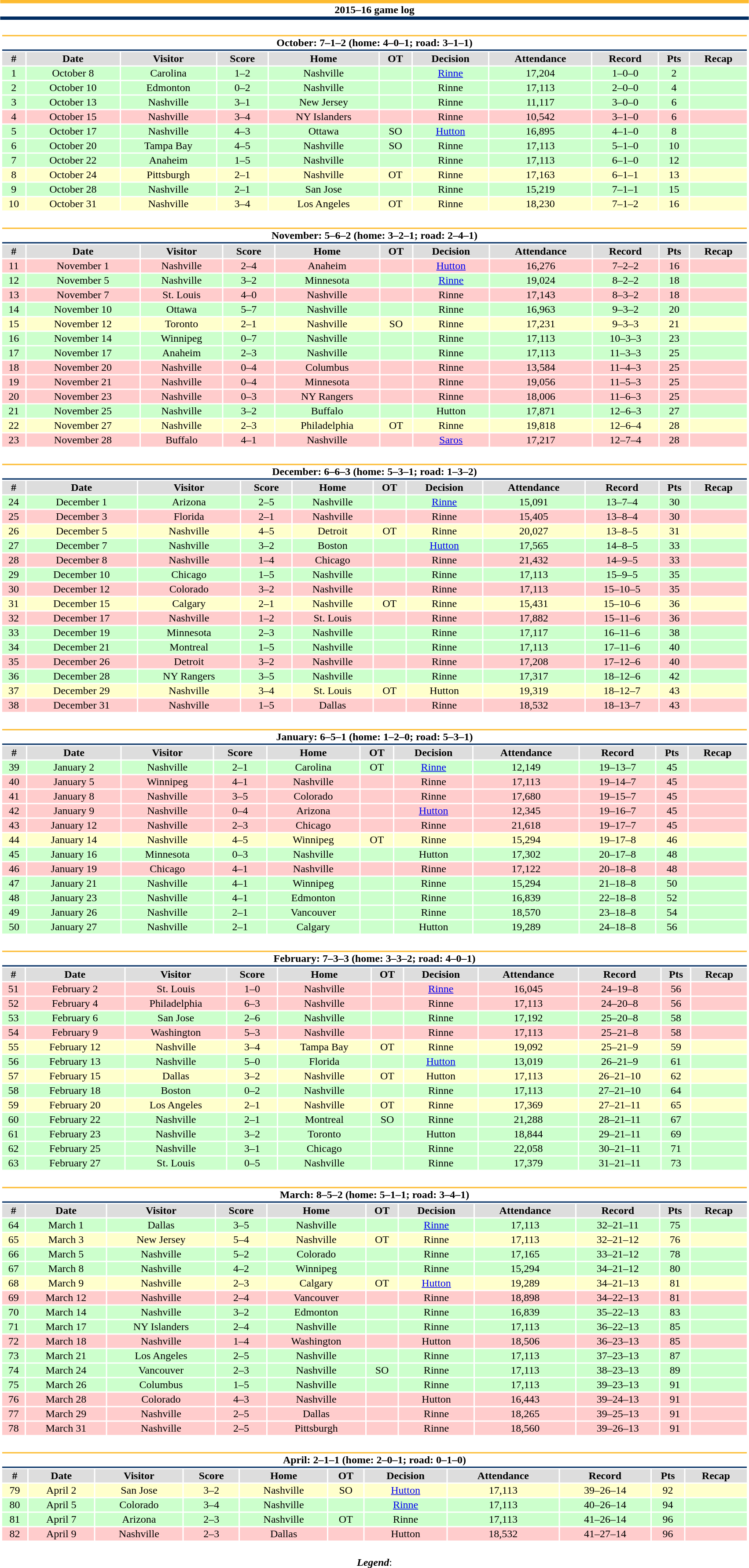<table class="toccolours" style="width:90%; clear:both; margin:1.5em auto; text-align:center;">
<tr>
<th colspan="11" style="background:#fff; border-top:#FDBB30 5px solid; border-bottom:#002D62 5px solid;">2015–16 game log</th>
</tr>
<tr>
<td colspan=11><br><table class="toccolours collapsible collapsed" style="width:100%;">
<tr>
<th colspan="11" style="background:#fff; border-top:#FDBB30 2px solid; border-bottom:#002D62 2px solid;">October: 7–1–2 (home: 4–0–1; road: 3–1–1)</th>
</tr>
<tr style="text-align:center; background:#ddd;">
<th>#</th>
<th>Date</th>
<th>Visitor</th>
<th>Score</th>
<th>Home</th>
<th>OT</th>
<th>Decision</th>
<th>Attendance</th>
<th>Record</th>
<th>Pts</th>
<th>Recap</th>
</tr>
<tr style="text-align:center; background:#cfc;">
<td>1</td>
<td>October 8</td>
<td>Carolina</td>
<td>1–2</td>
<td>Nashville</td>
<td></td>
<td><a href='#'>Rinne</a></td>
<td>17,204</td>
<td>1–0–0</td>
<td>2</td>
<td></td>
</tr>
<tr style="text-align:center; background:#cfc;">
<td>2</td>
<td>October 10</td>
<td>Edmonton</td>
<td>0–2</td>
<td>Nashville</td>
<td></td>
<td>Rinne</td>
<td>17,113</td>
<td>2–0–0</td>
<td>4</td>
<td></td>
</tr>
<tr style="text-align:center; background:#cfc;">
<td>3</td>
<td>October 13</td>
<td>Nashville</td>
<td>3–1</td>
<td>New Jersey</td>
<td></td>
<td>Rinne</td>
<td>11,117</td>
<td>3–0–0</td>
<td>6</td>
<td></td>
</tr>
<tr style="text-align:center; background:#fcc;">
<td>4</td>
<td>October 15</td>
<td>Nashville</td>
<td>3–4</td>
<td>NY Islanders</td>
<td></td>
<td>Rinne</td>
<td>10,542</td>
<td>3–1–0</td>
<td>6</td>
<td></td>
</tr>
<tr style="text-align:center; background:#cfc;">
<td>5</td>
<td>October 17</td>
<td>Nashville</td>
<td>4–3</td>
<td>Ottawa</td>
<td>SO</td>
<td><a href='#'>Hutton</a></td>
<td>16,895</td>
<td>4–1–0</td>
<td>8</td>
<td></td>
</tr>
<tr style="text-align:center; background:#cfc;">
<td>6</td>
<td>October 20</td>
<td>Tampa Bay</td>
<td>4–5</td>
<td>Nashville</td>
<td>SO</td>
<td>Rinne</td>
<td>17,113</td>
<td>5–1–0</td>
<td>10</td>
<td></td>
</tr>
<tr style="text-align:center; background:#cfc;">
<td>7</td>
<td>October 22</td>
<td>Anaheim</td>
<td>1–5</td>
<td>Nashville</td>
<td></td>
<td>Rinne</td>
<td>17,113</td>
<td>6–1–0</td>
<td>12</td>
<td></td>
</tr>
<tr style="text-align:center; background:#ffc;">
<td>8</td>
<td>October 24</td>
<td>Pittsburgh</td>
<td>2–1</td>
<td>Nashville</td>
<td>OT</td>
<td>Rinne</td>
<td>17,163</td>
<td>6–1–1</td>
<td>13</td>
<td></td>
</tr>
<tr style="text-align:center; background:#cfc;">
<td>9</td>
<td>October 28</td>
<td>Nashville</td>
<td>2–1</td>
<td>San Jose</td>
<td></td>
<td>Rinne</td>
<td>15,219</td>
<td>7–1–1</td>
<td>15</td>
<td></td>
</tr>
<tr style="text-align:center; background:#ffc;">
<td>10</td>
<td>October 31</td>
<td>Nashville</td>
<td>3–4</td>
<td>Los Angeles</td>
<td>OT</td>
<td>Rinne</td>
<td>18,230</td>
<td>7–1–2</td>
<td>16</td>
<td></td>
</tr>
</table>
</td>
</tr>
<tr>
<td colspan=11><br><table class="toccolours collapsible collapsed" style="width:100%;">
<tr>
<th colspan="11" style="background:#fff; border-top:#FDBB30 2px solid; border-bottom:#002D62 2px solid;">November: 5–6–2 (home: 3–2–1; road: 2–4–1)</th>
</tr>
<tr style="text-align:center; background:#ddd;">
<th>#</th>
<th>Date</th>
<th>Visitor</th>
<th>Score</th>
<th>Home</th>
<th>OT</th>
<th>Decision</th>
<th>Attendance</th>
<th>Record</th>
<th>Pts</th>
<th>Recap</th>
</tr>
<tr style="text-align:center; background:#fcc;">
<td>11</td>
<td>November 1</td>
<td>Nashville</td>
<td>2–4</td>
<td>Anaheim</td>
<td></td>
<td><a href='#'>Hutton</a></td>
<td>16,276</td>
<td>7–2–2</td>
<td>16</td>
<td></td>
</tr>
<tr style="text-align:center; background:#cfc;">
<td>12</td>
<td>November 5</td>
<td>Nashville</td>
<td>3–2</td>
<td>Minnesota</td>
<td></td>
<td><a href='#'>Rinne</a></td>
<td>19,024</td>
<td>8–2–2</td>
<td>18</td>
<td></td>
</tr>
<tr style="text-align:center; background:#fcc;">
<td>13</td>
<td>November 7</td>
<td>St. Louis</td>
<td>4–0</td>
<td>Nashville</td>
<td></td>
<td>Rinne</td>
<td>17,143</td>
<td>8–3–2</td>
<td>18</td>
<td></td>
</tr>
<tr style="text-align:center; background:#cfc;">
<td>14</td>
<td>November 10</td>
<td>Ottawa</td>
<td>5–7</td>
<td>Nashville</td>
<td></td>
<td>Rinne</td>
<td>16,963</td>
<td>9–3–2</td>
<td>20</td>
<td></td>
</tr>
<tr style="text-align:center; background:#ffc;">
<td>15</td>
<td>November 12</td>
<td>Toronto</td>
<td>2–1</td>
<td>Nashville</td>
<td>SO</td>
<td>Rinne</td>
<td>17,231</td>
<td>9–3–3</td>
<td>21</td>
<td></td>
</tr>
<tr style="text-align:center; background:#cfc;">
<td>16</td>
<td>November 14</td>
<td>Winnipeg</td>
<td>0–7</td>
<td>Nashville</td>
<td></td>
<td>Rinne</td>
<td>17,113</td>
<td>10–3–3</td>
<td>23</td>
<td></td>
</tr>
<tr style="text-align:center; background:#cfc;">
<td>17</td>
<td>November 17</td>
<td>Anaheim</td>
<td>2–3</td>
<td>Nashville</td>
<td></td>
<td>Rinne</td>
<td>17,113</td>
<td>11–3–3</td>
<td>25</td>
<td></td>
</tr>
<tr style="text-align:center; background:#fcc;">
<td>18</td>
<td>November 20</td>
<td>Nashville</td>
<td>0–4</td>
<td>Columbus</td>
<td></td>
<td>Rinne</td>
<td>13,584</td>
<td>11–4–3</td>
<td>25</td>
<td></td>
</tr>
<tr style="text-align:center; background:#fcc;">
<td>19</td>
<td>November 21</td>
<td>Nashville</td>
<td>0–4</td>
<td>Minnesota</td>
<td></td>
<td>Rinne</td>
<td>19,056</td>
<td>11–5–3</td>
<td>25</td>
<td></td>
</tr>
<tr style="text-align:center; background:#fcc;">
<td>20</td>
<td>November 23</td>
<td>Nashville</td>
<td>0–3</td>
<td>NY Rangers</td>
<td></td>
<td>Rinne</td>
<td>18,006</td>
<td>11–6–3</td>
<td>25</td>
<td></td>
</tr>
<tr style="text-align:center; background:#cfc;">
<td>21</td>
<td>November 25</td>
<td>Nashville</td>
<td>3–2</td>
<td>Buffalo</td>
<td></td>
<td>Hutton</td>
<td>17,871</td>
<td>12–6–3</td>
<td>27</td>
<td></td>
</tr>
<tr style="text-align:center; background:#ffc;">
<td>22</td>
<td>November 27</td>
<td>Nashville</td>
<td>2–3</td>
<td>Philadelphia</td>
<td>OT</td>
<td>Rinne</td>
<td>19,818</td>
<td>12–6–4</td>
<td>28</td>
<td></td>
</tr>
<tr style="text-align:center; background:#fcc;">
<td>23</td>
<td>November 28</td>
<td>Buffalo</td>
<td>4–1</td>
<td>Nashville</td>
<td></td>
<td><a href='#'>Saros</a></td>
<td>17,217</td>
<td>12–7–4</td>
<td>28</td>
<td></td>
</tr>
</table>
</td>
</tr>
<tr>
<td colspan=11><br><table class="toccolours collapsible collapsed" style="width:100%;">
<tr>
<th colspan="11" style="background:#fff; border-top:#FDBB30 2px solid; border-bottom:#002D62 2px solid;">December: 6–6–3 (home: 5–3–1; road: 1–3–2)</th>
</tr>
<tr style="text-align:center; background:#ddd;">
<th>#</th>
<th>Date</th>
<th>Visitor</th>
<th>Score</th>
<th>Home</th>
<th>OT</th>
<th>Decision</th>
<th>Attendance</th>
<th>Record</th>
<th>Pts</th>
<th>Recap</th>
</tr>
<tr style="text-align:center; background:#cfc;">
<td>24</td>
<td>December 1</td>
<td>Arizona</td>
<td>2–5</td>
<td>Nashville</td>
<td></td>
<td><a href='#'>Rinne</a></td>
<td>15,091</td>
<td>13–7–4</td>
<td>30</td>
<td></td>
</tr>
<tr style="text-align:center; background:#fcc;">
<td>25</td>
<td>December 3</td>
<td>Florida</td>
<td>2–1</td>
<td>Nashville</td>
<td></td>
<td>Rinne</td>
<td>15,405</td>
<td>13–8–4</td>
<td>30</td>
<td></td>
</tr>
<tr style="text-align:center; background:#ffc;">
<td>26</td>
<td>December 5</td>
<td>Nashville</td>
<td>4–5</td>
<td>Detroit</td>
<td>OT</td>
<td>Rinne</td>
<td>20,027</td>
<td>13–8–5</td>
<td>31</td>
<td></td>
</tr>
<tr style="text-align:center; background:#cfc;">
<td>27</td>
<td>December 7</td>
<td>Nashville</td>
<td>3–2</td>
<td>Boston</td>
<td></td>
<td><a href='#'>Hutton</a></td>
<td>17,565</td>
<td>14–8–5</td>
<td>33</td>
<td></td>
</tr>
<tr style="text-align:center; background:#fcc;">
<td>28</td>
<td>December 8</td>
<td>Nashville</td>
<td>1–4</td>
<td>Chicago</td>
<td></td>
<td>Rinne</td>
<td>21,432</td>
<td>14–9–5</td>
<td>33</td>
<td></td>
</tr>
<tr style="text-align:center; background:#cfc;">
<td>29</td>
<td>December 10</td>
<td>Chicago</td>
<td>1–5</td>
<td>Nashville</td>
<td></td>
<td>Rinne</td>
<td>17,113</td>
<td>15–9–5</td>
<td>35</td>
<td></td>
</tr>
<tr style="text-align:center; background:#fcc;">
<td>30</td>
<td>December 12</td>
<td>Colorado</td>
<td>3–2</td>
<td>Nashville</td>
<td></td>
<td>Rinne</td>
<td>17,113</td>
<td>15–10–5</td>
<td>35</td>
<td></td>
</tr>
<tr style="text-align:center; background:#ffc;">
<td>31</td>
<td>December 15</td>
<td>Calgary</td>
<td>2–1</td>
<td>Nashville</td>
<td>OT</td>
<td>Rinne</td>
<td>15,431</td>
<td>15–10–6</td>
<td>36</td>
<td></td>
</tr>
<tr style="text-align:center; background:#fcc;">
<td>32</td>
<td>December 17</td>
<td>Nashville</td>
<td>1–2</td>
<td>St. Louis</td>
<td></td>
<td>Rinne</td>
<td>17,882</td>
<td>15–11–6</td>
<td>36</td>
<td></td>
</tr>
<tr style="text-align:center; background:#cfc;">
<td>33</td>
<td>December 19</td>
<td>Minnesota</td>
<td>2–3</td>
<td>Nashville</td>
<td></td>
<td>Rinne</td>
<td>17,117</td>
<td>16–11–6</td>
<td>38</td>
<td></td>
</tr>
<tr style="text-align:center; background:#cfc;">
<td>34</td>
<td>December 21</td>
<td>Montreal</td>
<td>1–5</td>
<td>Nashville</td>
<td></td>
<td>Rinne</td>
<td>17,113</td>
<td>17–11–6</td>
<td>40</td>
<td></td>
</tr>
<tr style="text-align:center; background:#fcc;">
<td>35</td>
<td>December 26</td>
<td>Detroit</td>
<td>3–2</td>
<td>Nashville</td>
<td></td>
<td>Rinne</td>
<td>17,208</td>
<td>17–12–6</td>
<td>40</td>
<td></td>
</tr>
<tr style="text-align:center; background:#cfc;">
<td>36</td>
<td>December 28</td>
<td>NY Rangers</td>
<td>3–5</td>
<td>Nashville</td>
<td></td>
<td>Rinne</td>
<td>17,317</td>
<td>18–12–6</td>
<td>42</td>
<td></td>
</tr>
<tr style="text-align:center; background:#ffc;">
<td>37</td>
<td>December 29</td>
<td>Nashville</td>
<td>3–4</td>
<td>St. Louis</td>
<td>OT</td>
<td>Hutton</td>
<td>19,319</td>
<td>18–12–7</td>
<td>43</td>
<td></td>
</tr>
<tr style="text-align:center; background:#fcc;">
<td>38</td>
<td>December 31</td>
<td>Nashville</td>
<td>1–5</td>
<td>Dallas</td>
<td></td>
<td>Rinne</td>
<td>18,532</td>
<td>18–13–7</td>
<td>43</td>
<td></td>
</tr>
</table>
</td>
</tr>
<tr>
<td colspan=11><br><table class="toccolours collapsible collapsed" style="width:100%;">
<tr>
<th colspan="11" style="background:#fff; border-top:#FDBB30 2px solid; border-bottom:#002D62 2px solid;">January: 6–5–1 (home: 1–2–0; road: 5–3–1)</th>
</tr>
<tr style="text-align:center; background:#ddd;">
<th>#</th>
<th>Date</th>
<th>Visitor</th>
<th>Score</th>
<th>Home</th>
<th>OT</th>
<th>Decision</th>
<th>Attendance</th>
<th>Record</th>
<th>Pts</th>
<th>Recap</th>
</tr>
<tr style="text-align:center; background:#cfc;">
<td>39</td>
<td>January 2</td>
<td>Nashville</td>
<td>2–1</td>
<td>Carolina</td>
<td>OT</td>
<td><a href='#'>Rinne</a></td>
<td>12,149</td>
<td>19–13–7</td>
<td>45</td>
<td></td>
</tr>
<tr style="text-align:center; background:#fcc;">
<td>40</td>
<td>January 5</td>
<td>Winnipeg</td>
<td>4–1</td>
<td>Nashville</td>
<td></td>
<td>Rinne</td>
<td>17,113</td>
<td>19–14–7</td>
<td>45</td>
<td></td>
</tr>
<tr style="text-align:center; background:#fcc;">
<td>41</td>
<td>January 8</td>
<td>Nashville</td>
<td>3–5</td>
<td>Colorado</td>
<td></td>
<td>Rinne</td>
<td>17,680</td>
<td>19–15–7</td>
<td>45</td>
<td></td>
</tr>
<tr style="text-align:center; background:#fcc;">
<td>42</td>
<td>January 9</td>
<td>Nashville</td>
<td>0–4</td>
<td>Arizona</td>
<td></td>
<td><a href='#'>Hutton</a></td>
<td>12,345</td>
<td>19–16–7</td>
<td>45</td>
<td></td>
</tr>
<tr style="text-align:center; background:#fcc;">
<td>43</td>
<td>January 12</td>
<td>Nashville</td>
<td>2–3</td>
<td>Chicago</td>
<td></td>
<td>Rinne</td>
<td>21,618</td>
<td>19–17–7</td>
<td>45</td>
<td></td>
</tr>
<tr style="text-align:center; background:#ffc;">
<td>44</td>
<td>January 14</td>
<td>Nashville</td>
<td>4–5</td>
<td>Winnipeg</td>
<td>OT</td>
<td>Rinne</td>
<td>15,294</td>
<td>19–17–8</td>
<td>46</td>
<td></td>
</tr>
<tr style="text-align:center; background:#cfc;">
<td>45</td>
<td>January 16</td>
<td>Minnesota</td>
<td>0–3</td>
<td>Nashville</td>
<td></td>
<td>Hutton</td>
<td>17,302</td>
<td>20–17–8</td>
<td>48</td>
<td></td>
</tr>
<tr style="text-align:center; background:#fcc;">
<td>46</td>
<td>January 19</td>
<td>Chicago</td>
<td>4–1</td>
<td>Nashville</td>
<td></td>
<td>Rinne</td>
<td>17,122</td>
<td>20–18–8</td>
<td>48</td>
<td></td>
</tr>
<tr style="text-align:center; background:#cfc;">
<td>47</td>
<td>January 21</td>
<td>Nashville</td>
<td>4–1</td>
<td>Winnipeg</td>
<td></td>
<td>Rinne</td>
<td>15,294</td>
<td>21–18–8</td>
<td>50</td>
<td></td>
</tr>
<tr style="text-align:center; background:#cfc;">
<td>48</td>
<td>January 23</td>
<td>Nashville</td>
<td>4–1</td>
<td>Edmonton</td>
<td></td>
<td>Rinne</td>
<td>16,839</td>
<td>22–18–8</td>
<td>52</td>
<td></td>
</tr>
<tr style="text-align:center; background:#cfc;">
<td>49</td>
<td>January 26</td>
<td>Nashville</td>
<td>2–1</td>
<td>Vancouver</td>
<td></td>
<td>Rinne</td>
<td>18,570</td>
<td>23–18–8</td>
<td>54</td>
<td></td>
</tr>
<tr style="text-align:center; background:#cfc;">
<td>50</td>
<td>January 27</td>
<td>Nashville</td>
<td>2–1</td>
<td>Calgary</td>
<td></td>
<td>Hutton</td>
<td>19,289</td>
<td>24–18–8</td>
<td>56</td>
<td></td>
</tr>
</table>
</td>
</tr>
<tr>
<td colspan=11><br><table class="toccolours collapsible collapsed" style="width:100%;">
<tr>
<th colspan="11" style="background:#fff; border-top:#FDBB30 2px solid; border-bottom:#002D62 2px solid;">February: 7–3–3 (home: 3–3–2; road: 4–0–1)</th>
</tr>
<tr style="text-align:center; background:#ddd;">
<th>#</th>
<th>Date</th>
<th>Visitor</th>
<th>Score</th>
<th>Home</th>
<th>OT</th>
<th>Decision</th>
<th>Attendance</th>
<th>Record</th>
<th>Pts</th>
<th>Recap</th>
</tr>
<tr style="text-align:center; background:#fcc;">
<td>51</td>
<td>February 2</td>
<td>St. Louis</td>
<td>1–0</td>
<td>Nashville</td>
<td></td>
<td><a href='#'>Rinne</a></td>
<td>16,045</td>
<td>24–19–8</td>
<td>56</td>
<td></td>
</tr>
<tr style="text-align:center; background:#fcc;">
<td>52</td>
<td>February 4</td>
<td>Philadelphia</td>
<td>6–3</td>
<td>Nashville</td>
<td></td>
<td>Rinne</td>
<td>17,113</td>
<td>24–20–8</td>
<td>56</td>
<td></td>
</tr>
<tr style="text-align:center; background:#cfc;">
<td>53</td>
<td>February 6</td>
<td>San Jose</td>
<td>2–6</td>
<td>Nashville</td>
<td></td>
<td>Rinne</td>
<td>17,192</td>
<td>25–20–8</td>
<td>58</td>
<td></td>
</tr>
<tr style="text-align:center; background:#fcc;">
<td>54</td>
<td>February 9</td>
<td>Washington</td>
<td>5–3</td>
<td>Nashville</td>
<td></td>
<td>Rinne</td>
<td>17,113</td>
<td>25–21–8</td>
<td>58</td>
<td></td>
</tr>
<tr style="text-align:center; background:#ffc;">
<td>55</td>
<td>February 12</td>
<td>Nashville</td>
<td>3–4</td>
<td>Tampa Bay</td>
<td>OT</td>
<td>Rinne</td>
<td>19,092</td>
<td>25–21–9</td>
<td>59</td>
<td></td>
</tr>
<tr style="text-align:center; background:#cfc;">
<td>56</td>
<td>February 13</td>
<td>Nashville</td>
<td>5–0</td>
<td>Florida</td>
<td></td>
<td><a href='#'>Hutton</a></td>
<td>13,019</td>
<td>26–21–9</td>
<td>61</td>
<td></td>
</tr>
<tr style="text-align:center; background:#ffc;">
<td>57</td>
<td>February 15</td>
<td>Dallas</td>
<td>3–2</td>
<td>Nashville</td>
<td>OT</td>
<td>Hutton</td>
<td>17,113</td>
<td>26–21–10</td>
<td>62</td>
<td></td>
</tr>
<tr style="text-align:center; background:#cfc;">
<td>58</td>
<td>February 18</td>
<td>Boston</td>
<td>0–2</td>
<td>Nashville</td>
<td></td>
<td>Rinne</td>
<td>17,113</td>
<td>27–21–10</td>
<td>64</td>
<td></td>
</tr>
<tr style="text-align:center; background:#ffc;">
<td>59</td>
<td>February 20</td>
<td>Los Angeles</td>
<td>2–1</td>
<td>Nashville</td>
<td>OT</td>
<td>Rinne</td>
<td>17,369</td>
<td>27–21–11</td>
<td>65</td>
<td></td>
</tr>
<tr style="text-align:center; background:#cfc;">
<td>60</td>
<td>February 22</td>
<td>Nashville</td>
<td>2–1</td>
<td>Montreal</td>
<td>SO</td>
<td>Rinne</td>
<td>21,288</td>
<td>28–21–11</td>
<td>67</td>
<td></td>
</tr>
<tr style="text-align:center; background:#cfc;">
<td>61</td>
<td>February 23</td>
<td>Nashville</td>
<td>3–2</td>
<td>Toronto</td>
<td></td>
<td>Hutton</td>
<td>18,844</td>
<td>29–21–11</td>
<td>69</td>
<td></td>
</tr>
<tr style="text-align:center; background:#cfc;">
<td>62</td>
<td>February 25</td>
<td>Nashville</td>
<td>3–1</td>
<td>Chicago</td>
<td></td>
<td>Rinne</td>
<td>22,058</td>
<td>30–21–11</td>
<td>71</td>
<td></td>
</tr>
<tr style="text-align:center; background:#cfc;">
<td>63</td>
<td>February 27</td>
<td>St. Louis</td>
<td>0–5</td>
<td>Nashville</td>
<td></td>
<td>Rinne</td>
<td>17,379</td>
<td>31–21–11</td>
<td>73</td>
<td></td>
</tr>
</table>
</td>
</tr>
<tr>
<td colspan=11><br><table class="toccolours collapsible collapsed" style="width:100%;">
<tr>
<th colspan="11" style="background:#fff; border-top:#FDBB30 2px solid; border-bottom:#002D62 2px solid;">March: 8–5–2 (home: 5–1–1; road: 3–4–1)</th>
</tr>
<tr style="text-align:center; background:#ddd;">
<th>#</th>
<th>Date</th>
<th>Visitor</th>
<th>Score</th>
<th>Home</th>
<th>OT</th>
<th>Decision</th>
<th>Attendance</th>
<th>Record</th>
<th>Pts</th>
<th>Recap</th>
</tr>
<tr style="text-align:center; background:#cfc;">
<td>64</td>
<td>March 1</td>
<td>Dallas</td>
<td>3–5</td>
<td>Nashville</td>
<td></td>
<td><a href='#'>Rinne</a></td>
<td>17,113</td>
<td>32–21–11</td>
<td>75</td>
<td></td>
</tr>
<tr style="text-align:center; background:#ffc;">
<td>65</td>
<td>March 3</td>
<td>New Jersey</td>
<td>5–4</td>
<td>Nashville</td>
<td>OT</td>
<td>Rinne</td>
<td>17,113</td>
<td>32–21–12</td>
<td>76</td>
<td></td>
</tr>
<tr style="text-align:center; background:#cfc;">
<td>66</td>
<td>March 5</td>
<td>Nashville</td>
<td>5–2</td>
<td>Colorado</td>
<td></td>
<td>Rinne</td>
<td>17,165</td>
<td>33–21–12</td>
<td>78</td>
<td></td>
</tr>
<tr style="text-align:center; background:#cfc;">
<td>67</td>
<td>March 8</td>
<td>Nashville</td>
<td>4–2</td>
<td>Winnipeg</td>
<td></td>
<td>Rinne</td>
<td>15,294</td>
<td>34–21–12</td>
<td>80</td>
<td></td>
</tr>
<tr style="text-align:center; background:#ffc;">
<td>68</td>
<td>March 9</td>
<td>Nashville</td>
<td>2–3</td>
<td>Calgary</td>
<td>OT</td>
<td><a href='#'>Hutton</a></td>
<td>19,289</td>
<td>34–21–13</td>
<td>81</td>
<td></td>
</tr>
<tr style="text-align:center; background:#fcc;">
<td>69</td>
<td>March 12</td>
<td>Nashville</td>
<td>2–4</td>
<td>Vancouver</td>
<td></td>
<td>Rinne</td>
<td>18,898</td>
<td>34–22–13</td>
<td>81</td>
<td></td>
</tr>
<tr style="text-align:center; background:#cfc;">
<td>70</td>
<td>March 14</td>
<td>Nashville</td>
<td>3–2</td>
<td>Edmonton</td>
<td></td>
<td>Rinne</td>
<td>16,839</td>
<td>35–22–13</td>
<td>83</td>
<td></td>
</tr>
<tr style="text-align:center; background:#cfc;">
<td>71</td>
<td>March 17</td>
<td>NY Islanders</td>
<td>2–4</td>
<td>Nashville</td>
<td></td>
<td>Rinne</td>
<td>17,113</td>
<td>36–22–13</td>
<td>85</td>
<td></td>
</tr>
<tr style="text-align:center; background:#fcc;">
<td>72</td>
<td>March 18</td>
<td>Nashville</td>
<td>1–4</td>
<td>Washington</td>
<td></td>
<td>Hutton</td>
<td>18,506</td>
<td>36–23–13</td>
<td>85</td>
<td></td>
</tr>
<tr style="text-align:center; background:#cfc;">
<td>73</td>
<td>March 21</td>
<td>Los Angeles</td>
<td>2–5</td>
<td>Nashville</td>
<td></td>
<td>Rinne</td>
<td>17,113</td>
<td>37–23–13</td>
<td>87</td>
<td></td>
</tr>
<tr style="text-align:center; background:#cfc;">
<td>74</td>
<td>March 24</td>
<td>Vancouver</td>
<td>2–3</td>
<td>Nashville</td>
<td>SO</td>
<td>Rinne</td>
<td>17,113</td>
<td>38–23–13</td>
<td>89</td>
<td></td>
</tr>
<tr style="text-align:center; background:#cfc;">
<td>75</td>
<td>March 26</td>
<td>Columbus</td>
<td>1–5</td>
<td>Nashville</td>
<td></td>
<td>Rinne</td>
<td>17,113</td>
<td>39–23–13</td>
<td>91</td>
<td></td>
</tr>
<tr style="text-align:center; background:#fcc;">
<td>76</td>
<td>March 28</td>
<td>Colorado</td>
<td>4–3</td>
<td>Nashville</td>
<td></td>
<td>Hutton</td>
<td>16,443</td>
<td>39–24–13</td>
<td>91</td>
<td></td>
</tr>
<tr style="text-align:center; background:#fcc;">
<td>77</td>
<td>March 29</td>
<td>Nashville</td>
<td>2–5</td>
<td>Dallas</td>
<td></td>
<td>Rinne</td>
<td>18,265</td>
<td>39–25–13</td>
<td>91</td>
<td></td>
</tr>
<tr style="text-align:center; background:#fcc;">
<td>78</td>
<td>March 31</td>
<td>Nashville</td>
<td>2–5</td>
<td>Pittsburgh</td>
<td></td>
<td>Rinne</td>
<td>18,560</td>
<td>39–26–13</td>
<td>91</td>
<td></td>
</tr>
</table>
</td>
</tr>
<tr>
<td colspan=11><br><table class="toccolours collapsible collapsed" style="width:100%;">
<tr>
<th colspan="11" style="background:#fff; border-top:#FDBB30 2px solid; border-bottom:#002D62 2px solid;">April: 2–1–1 (home: 2–0–1; road: 0–1–0)</th>
</tr>
<tr style="text-align:center; background:#ddd;">
<th>#</th>
<th>Date</th>
<th>Visitor</th>
<th>Score</th>
<th>Home</th>
<th>OT</th>
<th>Decision</th>
<th>Attendance</th>
<th>Record</th>
<th>Pts</th>
<th>Recap</th>
</tr>
<tr style="text-align:center; background:#ffc;">
<td>79</td>
<td>April 2</td>
<td>San Jose</td>
<td>3–2</td>
<td>Nashville</td>
<td>SO</td>
<td><a href='#'>Hutton</a></td>
<td>17,113</td>
<td>39–26–14</td>
<td>92</td>
<td></td>
</tr>
<tr style="text-align:center; background:#cfc;">
<td>80</td>
<td>April 5</td>
<td>Colorado</td>
<td>3–4</td>
<td>Nashville</td>
<td></td>
<td><a href='#'>Rinne</a></td>
<td>17,113</td>
<td>40–26–14</td>
<td>94</td>
<td></td>
</tr>
<tr style="text-align:center; background:#cfc;">
<td>81</td>
<td>April 7</td>
<td>Arizona</td>
<td>2–3</td>
<td>Nashville</td>
<td>OT</td>
<td>Rinne</td>
<td>17,113</td>
<td>41–26–14</td>
<td>96</td>
<td></td>
</tr>
<tr style="text-align:center; background:#fcc;">
<td>82</td>
<td>April 9</td>
<td>Nashville</td>
<td>2–3</td>
<td>Dallas</td>
<td></td>
<td>Hutton</td>
<td>18,532</td>
<td>41–27–14</td>
<td>96</td>
<td></td>
</tr>
</table>
</td>
</tr>
<tr>
<td colspan="11" style="text-align:center;"><br><strong><em>Legend</em></strong>:


</td>
</tr>
</table>
